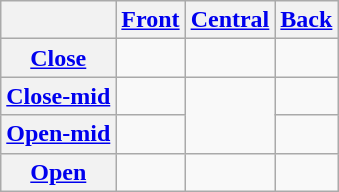<table class="wikitable" style="text-align:center">
<tr>
<th></th>
<th><a href='#'>Front</a></th>
<th><a href='#'>Central</a></th>
<th><a href='#'>Back</a></th>
</tr>
<tr>
<th><a href='#'>Close</a></th>
<td></td>
<td></td>
<td></td>
</tr>
<tr>
<th><a href='#'>Close-mid</a></th>
<td></td>
<td rowspan="2"></td>
<td></td>
</tr>
<tr>
<th><a href='#'>Open-mid</a></th>
<td></td>
<td></td>
</tr>
<tr>
<th><a href='#'>Open</a></th>
<td></td>
<td></td>
<td></td>
</tr>
</table>
